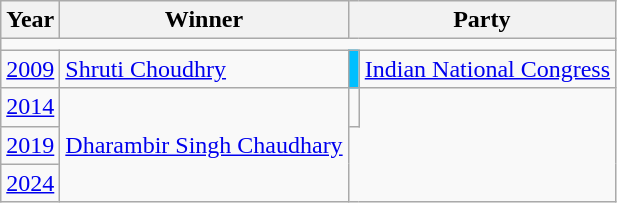<table class="wikitable">
<tr>
<th>Year</th>
<th>Winner</th>
<th colspan="2">Party</th>
</tr>
<tr>
<td colspan="4"></td>
</tr>
<tr>
<td><a href='#'>2009</a></td>
<td><a href='#'>Shruti Choudhry</a></td>
<td style="background-color:#00BFFF"></td>
<td><a href='#'>Indian National Congress</a></td>
</tr>
<tr>
<td><a href='#'>2014</a></td>
<td rowspan="3"><a href='#'>Dharambir Singh Chaudhary</a></td>
<td></td>
</tr>
<tr>
<td><a href='#'>2019</a></td>
</tr>
<tr>
<td><a href='#'>2024</a></td>
</tr>
</table>
